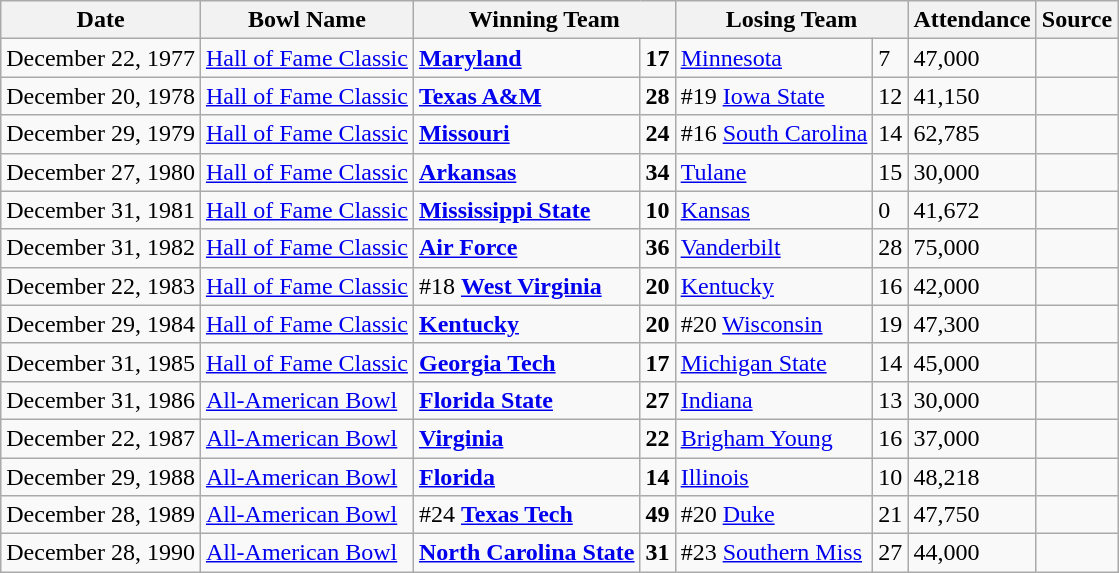<table class="wikitable">
<tr>
<th>Date</th>
<th>Bowl Name</th>
<th colspan="2">Winning Team</th>
<th colspan="2">Losing Team</th>
<th>Attendance</th>
<th>Source</th>
</tr>
<tr>
<td>December 22, 1977</td>
<td><a href='#'>Hall of Fame Classic</a></td>
<td><strong><a href='#'>Maryland</a></strong></td>
<td><strong>17</strong></td>
<td><a href='#'>Minnesota</a></td>
<td>7</td>
<td>47,000</td>
<td></td>
</tr>
<tr>
<td>December 20, 1978</td>
<td><a href='#'>Hall of Fame Classic</a></td>
<td><strong><a href='#'>Texas A&M</a></strong></td>
<td><strong>28</strong></td>
<td>#19 <a href='#'>Iowa State</a></td>
<td>12</td>
<td>41,150</td>
<td></td>
</tr>
<tr>
<td>December 29, 1979</td>
<td><a href='#'>Hall of Fame Classic</a></td>
<td><strong><a href='#'>Missouri</a></strong></td>
<td><strong>24</strong></td>
<td>#16 <a href='#'>South Carolina</a></td>
<td>14</td>
<td>62,785</td>
<td></td>
</tr>
<tr>
<td>December 27, 1980</td>
<td><a href='#'>Hall of Fame Classic</a></td>
<td><strong><a href='#'>Arkansas</a></strong></td>
<td><strong>34</strong></td>
<td><a href='#'>Tulane</a></td>
<td>15</td>
<td>30,000</td>
<td></td>
</tr>
<tr>
<td>December 31, 1981</td>
<td><a href='#'>Hall of Fame Classic</a></td>
<td><strong><a href='#'>Mississippi State</a></strong></td>
<td><strong>10</strong></td>
<td><a href='#'>Kansas</a></td>
<td>0</td>
<td>41,672</td>
<td></td>
</tr>
<tr>
<td>December 31, 1982</td>
<td><a href='#'>Hall of Fame Classic</a></td>
<td><strong><a href='#'>Air Force</a></strong></td>
<td><strong>36</strong></td>
<td><a href='#'>Vanderbilt</a></td>
<td>28</td>
<td>75,000</td>
<td></td>
</tr>
<tr>
<td>December 22, 1983</td>
<td><a href='#'>Hall of Fame Classic</a></td>
<td>#18 <strong><a href='#'>West Virginia</a></strong></td>
<td><strong>20</strong></td>
<td><a href='#'>Kentucky</a></td>
<td>16</td>
<td>42,000</td>
<td></td>
</tr>
<tr>
<td>December 29, 1984</td>
<td><a href='#'>Hall of Fame Classic</a></td>
<td><strong><a href='#'>Kentucky</a></strong></td>
<td><strong>20</strong></td>
<td>#20 <a href='#'>Wisconsin</a></td>
<td>19</td>
<td>47,300</td>
<td></td>
</tr>
<tr>
<td>December 31, 1985</td>
<td><a href='#'>Hall of Fame Classic</a></td>
<td><strong><a href='#'>Georgia Tech</a></strong></td>
<td><strong>17</strong></td>
<td><a href='#'>Michigan State</a></td>
<td>14</td>
<td>45,000</td>
<td></td>
</tr>
<tr>
<td>December 31, 1986</td>
<td><a href='#'>All-American Bowl</a></td>
<td><strong><a href='#'>Florida State</a></strong></td>
<td><strong>27</strong></td>
<td><a href='#'>Indiana</a></td>
<td>13</td>
<td>30,000</td>
<td></td>
</tr>
<tr>
<td>December 22, 1987</td>
<td><a href='#'>All-American Bowl</a></td>
<td><strong><a href='#'>Virginia</a></strong></td>
<td><strong>22</strong></td>
<td><a href='#'>Brigham Young</a></td>
<td>16</td>
<td>37,000</td>
<td></td>
</tr>
<tr>
<td>December 29, 1988</td>
<td><a href='#'>All-American Bowl</a></td>
<td><strong><a href='#'>Florida</a></strong></td>
<td><strong>14</strong></td>
<td><a href='#'>Illinois</a></td>
<td>10</td>
<td>48,218</td>
<td></td>
</tr>
<tr>
<td>December 28, 1989</td>
<td><a href='#'>All-American Bowl</a></td>
<td>#24 <strong><a href='#'>Texas Tech</a></strong></td>
<td><strong>49</strong></td>
<td>#20 <a href='#'>Duke</a></td>
<td>21</td>
<td>47,750</td>
<td></td>
</tr>
<tr>
<td>December 28, 1990</td>
<td><a href='#'>All-American Bowl</a></td>
<td><strong><a href='#'>North Carolina State</a></strong></td>
<td><strong>31</strong></td>
<td>#23 <a href='#'>Southern Miss</a></td>
<td>27</td>
<td>44,000</td>
<td></td>
</tr>
</table>
